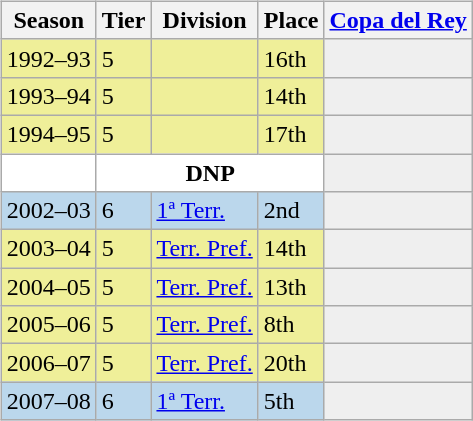<table>
<tr>
<td valign="top" width=0%><br><table class="wikitable">
<tr style="background:#f0f6fa;">
<th>Season</th>
<th>Tier</th>
<th>Division</th>
<th>Place</th>
<th><a href='#'>Copa del Rey</a></th>
</tr>
<tr>
<td style="background:#EFEF99;">1992–93</td>
<td style="background:#EFEF99;">5</td>
<td style="background:#EFEF99;"></td>
<td style="background:#EFEF99;">16th</td>
<th style="background:#efefef;"></th>
</tr>
<tr>
<td style="background:#EFEF99;">1993–94</td>
<td style="background:#EFEF99;">5</td>
<td style="background:#EFEF99;"></td>
<td style="background:#EFEF99;">14th</td>
<th style="background:#efefef;"></th>
</tr>
<tr>
<td style="background:#EFEF99;">1994–95</td>
<td style="background:#EFEF99;">5</td>
<td style="background:#EFEF99;"></td>
<td style="background:#EFEF99;">17th</td>
<th style="background:#efefef;"></th>
</tr>
<tr>
<td style="background:#FFFFFF;"></td>
<th style="background:#FFFFFF;" colspan="3">DNP</th>
<th style="background:#efefef;"></th>
</tr>
<tr>
<td style="background:#BBD7EC;">2002–03</td>
<td style="background:#BBD7EC;">6</td>
<td style="background:#BBD7EC;"><a href='#'>1ª Terr.</a></td>
<td style="background:#BBD7EC;">2nd</td>
<th style="background:#efefef;"></th>
</tr>
<tr>
<td style="background:#EFEF99;">2003–04</td>
<td style="background:#EFEF99;">5</td>
<td style="background:#EFEF99;"><a href='#'>Terr. Pref.</a></td>
<td style="background:#EFEF99;">14th</td>
<th style="background:#efefef;"></th>
</tr>
<tr>
<td style="background:#EFEF99;">2004–05</td>
<td style="background:#EFEF99;">5</td>
<td style="background:#EFEF99;"><a href='#'>Terr. Pref.</a></td>
<td style="background:#EFEF99;">13th</td>
<th style="background:#efefef;"></th>
</tr>
<tr>
<td style="background:#EFEF99;">2005–06</td>
<td style="background:#EFEF99;">5</td>
<td style="background:#EFEF99;"><a href='#'>Terr. Pref.</a></td>
<td style="background:#EFEF99;">8th</td>
<th style="background:#efefef;"></th>
</tr>
<tr>
<td style="background:#EFEF99;">2006–07</td>
<td style="background:#EFEF99;">5</td>
<td style="background:#EFEF99;"><a href='#'>Terr. Pref.</a></td>
<td style="background:#EFEF99;">20th</td>
<th style="background:#efefef;"></th>
</tr>
<tr>
<td style="background:#BBD7EC;">2007–08</td>
<td style="background:#BBD7EC;">6</td>
<td style="background:#BBD7EC;"><a href='#'>1ª Terr.</a></td>
<td style="background:#BBD7EC;">5th</td>
<th style="background:#efefef;"></th>
</tr>
</table>
</td>
</tr>
</table>
